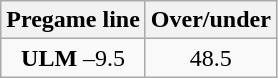<table class="wikitable">
<tr align="center">
<th style=>Pregame line</th>
<th style=>Over/under</th>
</tr>
<tr align="center">
<td><strong>ULM</strong> –9.5</td>
<td>48.5</td>
</tr>
</table>
